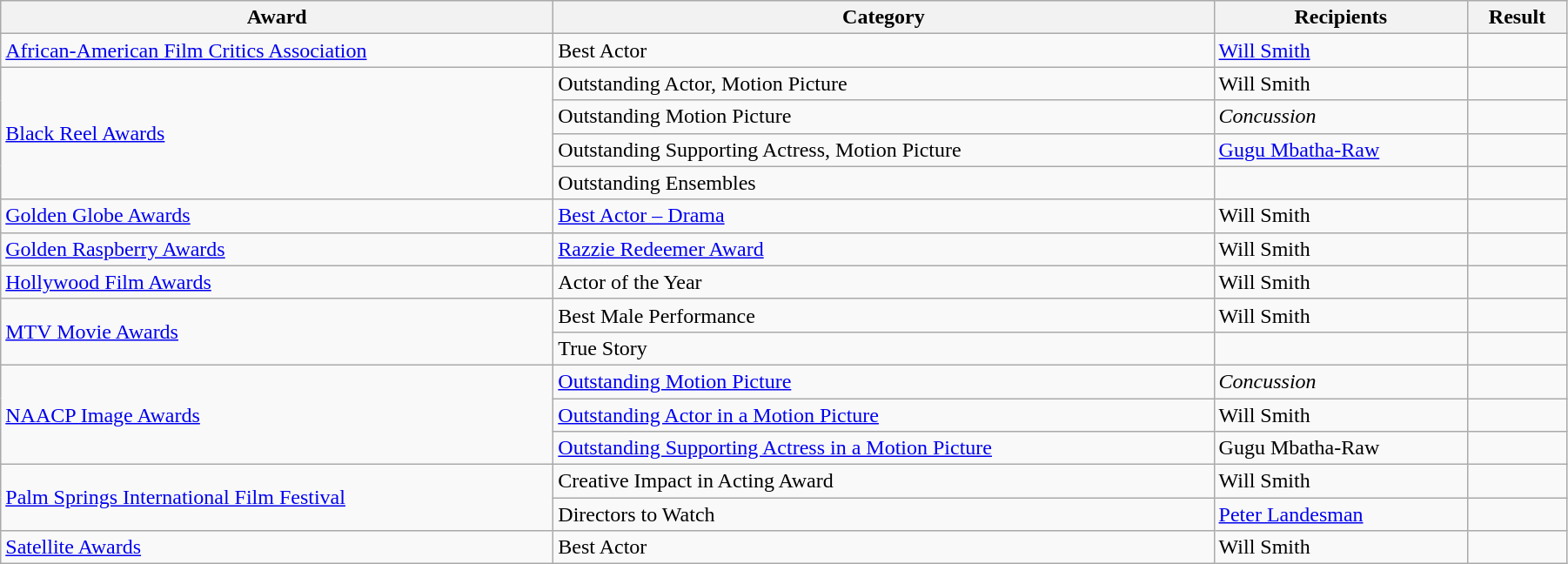<table class="wikitable sortable" width="95%">
<tr>
<th>Award</th>
<th>Category</th>
<th>Recipients</th>
<th>Result</th>
</tr>
<tr>
<td><a href='#'>African-American Film Critics Association</a></td>
<td>Best Actor</td>
<td><a href='#'>Will Smith</a></td>
<td></td>
</tr>
<tr>
<td rowspan="4"><a href='#'>Black Reel Awards</a></td>
<td>Outstanding Actor, Motion Picture</td>
<td>Will Smith</td>
<td></td>
</tr>
<tr>
<td>Outstanding Motion Picture</td>
<td><em>Concussion</em></td>
<td></td>
</tr>
<tr>
<td>Outstanding Supporting Actress, Motion Picture</td>
<td><a href='#'>Gugu Mbatha-Raw</a></td>
<td></td>
</tr>
<tr>
<td>Outstanding Ensembles</td>
<td></td>
<td></td>
</tr>
<tr>
<td><a href='#'>Golden Globe Awards</a></td>
<td><a href='#'>Best Actor – Drama</a></td>
<td>Will Smith</td>
<td></td>
</tr>
<tr>
<td><a href='#'>Golden Raspberry Awards</a></td>
<td><a href='#'>Razzie Redeemer Award</a></td>
<td>Will Smith</td>
<td></td>
</tr>
<tr>
<td><a href='#'>Hollywood Film Awards</a></td>
<td>Actor of the Year</td>
<td>Will Smith</td>
<td></td>
</tr>
<tr>
<td rowspan="2"><a href='#'>MTV Movie Awards</a></td>
<td>Best Male Performance</td>
<td>Will Smith</td>
<td></td>
</tr>
<tr>
<td>True Story</td>
<td></td>
<td></td>
</tr>
<tr>
<td rowspan="3"><a href='#'>NAACP Image Awards</a></td>
<td><a href='#'>Outstanding Motion Picture</a></td>
<td><em>Concussion</em></td>
<td></td>
</tr>
<tr>
<td><a href='#'>Outstanding Actor in a Motion Picture</a></td>
<td>Will Smith</td>
<td></td>
</tr>
<tr>
<td><a href='#'>Outstanding Supporting Actress in a Motion Picture</a></td>
<td>Gugu Mbatha-Raw</td>
<td></td>
</tr>
<tr>
<td rowspan="2"><a href='#'>Palm Springs International Film Festival</a></td>
<td>Creative Impact in Acting Award</td>
<td>Will Smith</td>
<td></td>
</tr>
<tr>
<td>Directors to Watch</td>
<td><a href='#'>Peter Landesman</a></td>
<td></td>
</tr>
<tr>
<td><a href='#'>Satellite Awards</a></td>
<td>Best Actor</td>
<td>Will Smith</td>
<td></td>
</tr>
</table>
